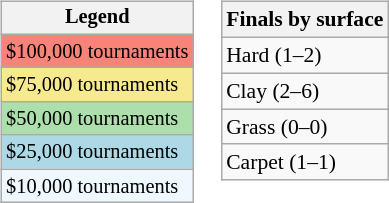<table>
<tr valign=top>
<td><br><table class=wikitable style="font-size:85%">
<tr>
<th>Legend</th>
</tr>
<tr style="background:#f88379;">
<td>$100,000 tournaments</td>
</tr>
<tr style="background:#f7e98e;">
<td>$75,000 tournaments</td>
</tr>
<tr style="background:#addfad;">
<td>$50,000 tournaments</td>
</tr>
<tr style="background:lightblue;">
<td>$25,000 tournaments</td>
</tr>
<tr style="background:#f0f8ff;">
<td>$10,000 tournaments</td>
</tr>
</table>
</td>
<td><br><table class=wikitable style="font-size:90%">
<tr>
<th>Finals by surface</th>
</tr>
<tr>
<td>Hard (1–2)</td>
</tr>
<tr>
<td>Clay (2–6)</td>
</tr>
<tr>
<td>Grass (0–0)</td>
</tr>
<tr>
<td>Carpet (1–1)</td>
</tr>
</table>
</td>
</tr>
</table>
